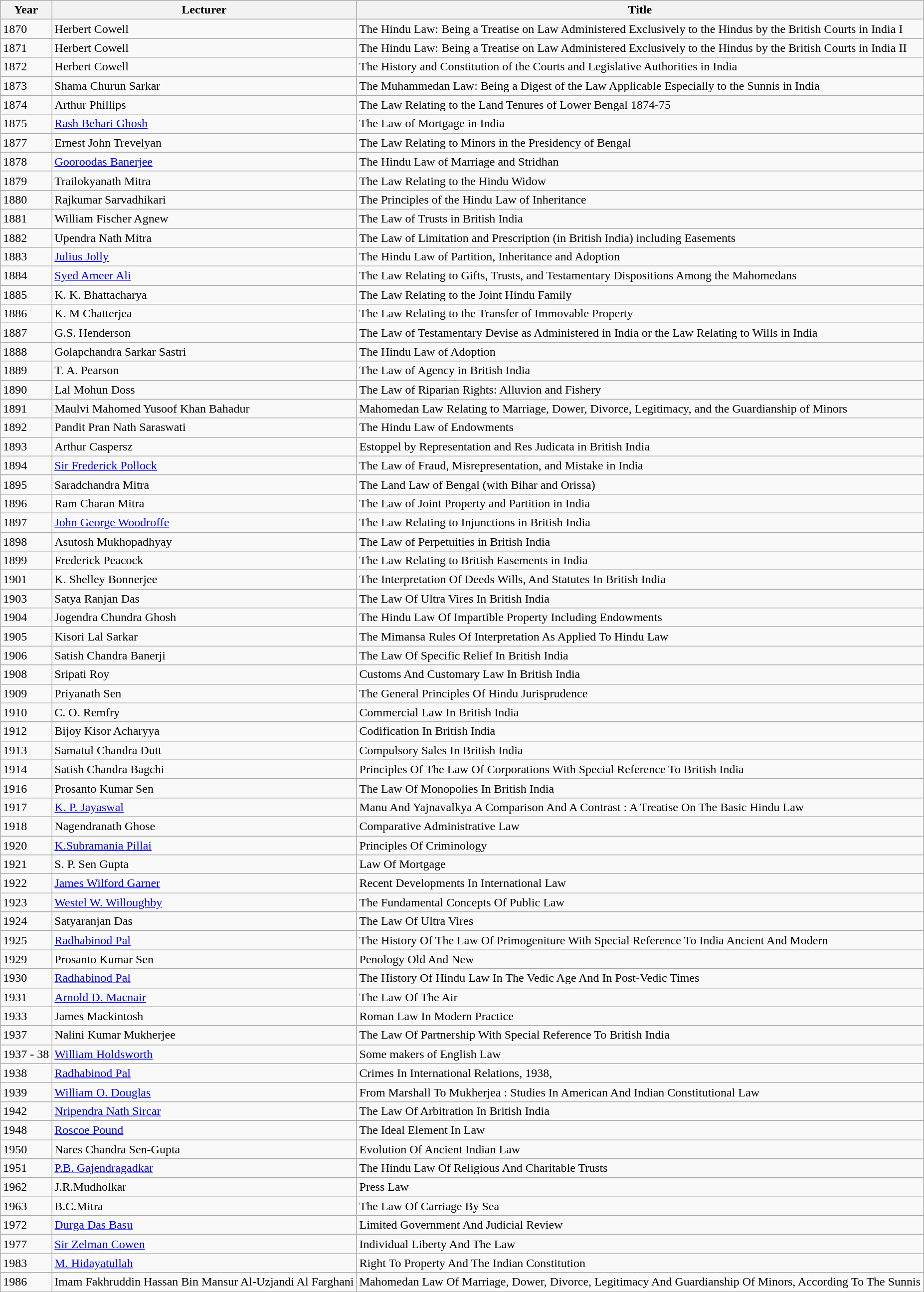<table class="wikitable">
<tr>
<th>Year</th>
<th>Lecturer</th>
<th>Title</th>
</tr>
<tr>
<td>1870</td>
<td>Herbert Cowell</td>
<td>The Hindu Law: Being a Treatise on Law Administered Exclusively to the Hindus by the British Courts in India I</td>
</tr>
<tr>
<td>1871</td>
<td>Herbert Cowell</td>
<td>The Hindu Law: Being a Treatise on Law Administered Exclusively to the Hindus by the British Courts in India II</td>
</tr>
<tr>
<td>1872</td>
<td>Herbert Cowell</td>
<td>The History and Constitution of the Courts and Legislative Authorities in India</td>
</tr>
<tr>
<td>1873</td>
<td>Shama Churun Sarkar</td>
<td>The Muhammedan Law: Being a Digest of the Law Applicable Especially to the Sunnis in India</td>
</tr>
<tr>
<td>1874</td>
<td>Arthur Phillips</td>
<td>The Law Relating to the Land Tenures of Lower Bengal 1874-75</td>
</tr>
<tr>
<td>1875</td>
<td><a href='#'>Rash Behari Ghosh</a></td>
<td>The Law of Mortgage in India</td>
</tr>
<tr>
<td>1877</td>
<td>Ernest John Trevelyan</td>
<td>The Law Relating to Minors in the Presidency of Bengal</td>
</tr>
<tr>
<td>1878</td>
<td><a href='#'>Gooroodas Banerjee</a></td>
<td>The Hindu Law of Marriage and Stridhan</td>
</tr>
<tr>
<td>1879</td>
<td>Trailokyanath Mitra</td>
<td>The Law Relating to the Hindu Widow</td>
</tr>
<tr>
<td>1880</td>
<td>Rajkumar Sarvadhikari</td>
<td>The Principles of the Hindu Law of Inheritance</td>
</tr>
<tr>
<td>1881</td>
<td>William Fischer Agnew</td>
<td>The Law of Trusts in British India</td>
</tr>
<tr>
<td>1882</td>
<td>Upendra Nath Mitra</td>
<td>The Law of Limitation and Prescription (in British India) including Easements</td>
</tr>
<tr>
<td>1883</td>
<td><a href='#'>Julius Jolly</a></td>
<td>The Hindu Law of Partition, Inheritance and Adoption</td>
</tr>
<tr>
<td>1884</td>
<td><a href='#'>Syed Ameer Ali</a></td>
<td>The Law Relating to Gifts, Trusts, and Testamentary Dispositions Among the Mahomedans</td>
</tr>
<tr>
<td>1885</td>
<td>K. K. Bhattacharya</td>
<td>The Law Relating to the Joint Hindu Family</td>
</tr>
<tr>
<td>1886</td>
<td>K. M Chatterjea</td>
<td>The Law Relating to the Transfer of Immovable Property</td>
</tr>
<tr>
<td>1887</td>
<td>G.S. Henderson</td>
<td>The Law of Testamentary Devise as Administered in India or the Law Relating to Wills in India</td>
</tr>
<tr>
<td>1888</td>
<td>Golapchandra Sarkar Sastri</td>
<td>The Hindu Law of Adoption</td>
</tr>
<tr>
<td>1889</td>
<td>T. A. Pearson</td>
<td>The Law of Agency in British India</td>
</tr>
<tr>
<td>1890</td>
<td>Lal Mohun Doss</td>
<td>The Law of Riparian Rights: Alluvion and Fishery</td>
</tr>
<tr>
<td>1891</td>
<td>Maulvi Mahomed Yusoof Khan Bahadur</td>
<td>Mahomedan Law Relating to Marriage, Dower, Divorce, Legitimacy, and the Guardianship of Minors</td>
</tr>
<tr>
<td>1892</td>
<td>Pandit Pran Nath Saraswati</td>
<td>The Hindu Law of Endowments</td>
</tr>
<tr>
<td>1893</td>
<td>Arthur Caspersz</td>
<td>Estoppel by Representation and Res Judicata in British India</td>
</tr>
<tr>
<td>1894</td>
<td><a href='#'>Sir Frederick Pollock</a></td>
<td>The Law of Fraud, Misrepresentation, and Mistake in India</td>
</tr>
<tr>
<td>1895</td>
<td>Saradchandra Mitra</td>
<td>The Land Law of Bengal (with Bihar and Orissa)</td>
</tr>
<tr>
<td>1896</td>
<td>Ram Charan Mitra</td>
<td>The Law of Joint Property and Partition in India</td>
</tr>
<tr>
<td>1897</td>
<td><a href='#'>John George Woodroffe</a></td>
<td>The Law Relating to Injunctions in British India</td>
</tr>
<tr>
<td>1898</td>
<td>Asutosh Mukhopadhyay</td>
<td>The Law of Perpetuities in British India</td>
</tr>
<tr>
<td>1899</td>
<td>Frederick Peacock</td>
<td>The Law Relating to British Easements in India</td>
</tr>
<tr>
<td>1901</td>
<td>K. Shelley Bonnerjee</td>
<td>The Interpretation Of Deeds Wills, And Statutes In British India</td>
</tr>
<tr>
<td>1903</td>
<td>Satya Ranjan Das</td>
<td>The Law Of Ultra Vires In British India</td>
</tr>
<tr>
<td>1904</td>
<td>Jogendra Chundra Ghosh</td>
<td>The Hindu Law Of Impartible Property Including Endowments</td>
</tr>
<tr>
<td>1905</td>
<td>Kisori Lal Sarkar</td>
<td>The Mimansa Rules Of Interpretation As Applied To Hindu Law</td>
</tr>
<tr>
<td>1906</td>
<td>Satish Chandra Banerji</td>
<td>The Law Of Specific Relief In British India</td>
</tr>
<tr>
<td>1908</td>
<td>Sripati Roy</td>
<td>Customs And Customary Law In British India</td>
</tr>
<tr>
<td>1909</td>
<td>Priyanath Sen</td>
<td>The General Principles Of Hindu Jurisprudence</td>
</tr>
<tr>
<td>1910</td>
<td>C. O. Remfry</td>
<td>Commercial Law In British India</td>
</tr>
<tr>
<td>1912</td>
<td>Bijoy Kisor Acharyya</td>
<td>Codification In British India</td>
</tr>
<tr>
<td>1913</td>
<td>Samatul Chandra Dutt</td>
<td>Compulsory Sales In British India</td>
</tr>
<tr>
<td>1914</td>
<td>Satish Chandra Bagchi</td>
<td>Principles Of The Law Of Corporations With Special Reference To British India</td>
</tr>
<tr>
<td>1916</td>
<td>Prosanto Kumar Sen</td>
<td>The Law Of Monopolies In British India</td>
</tr>
<tr>
<td>1917</td>
<td><a href='#'>K. P. Jayaswal</a></td>
<td>Manu And Yajnavalkya A Comparison And A Contrast : A Treatise On The Basic Hindu Law</td>
</tr>
<tr>
<td>1918</td>
<td>Nagendranath Ghose</td>
<td>Comparative Administrative Law</td>
</tr>
<tr>
<td>1920</td>
<td><a href='#'>K.Subramania Pillai</a></td>
<td>Principles Of Criminology</td>
</tr>
<tr>
<td>1921</td>
<td>S. P. Sen Gupta</td>
<td>Law Of Mortgage</td>
</tr>
<tr>
<td>1922</td>
<td><a href='#'>James Wilford Garner</a></td>
<td>Recent Developments In International Law</td>
</tr>
<tr>
<td>1923</td>
<td><a href='#'>Westel W. Willoughby</a></td>
<td>The Fundamental Concepts Of Public Law</td>
</tr>
<tr>
<td>1924</td>
<td>Satyaranjan Das</td>
<td>The Law Of Ultra Vires</td>
</tr>
<tr>
<td>1925</td>
<td><a href='#'>Radhabinod Pal</a></td>
<td>The History Of The Law Of Primogeniture With Special Reference To India Ancient And Modern</td>
</tr>
<tr>
<td>1929</td>
<td>Prosanto Kumar Sen</td>
<td>Penology Old And New</td>
</tr>
<tr>
<td>1930</td>
<td><a href='#'>Radhabinod Pal</a></td>
<td>The History Of Hindu Law In The Vedic Age And In Post-Vedic Times</td>
</tr>
<tr>
<td>1931</td>
<td><a href='#'>Arnold D. Macnair</a></td>
<td>The Law Of The Air</td>
</tr>
<tr>
<td>1933</td>
<td>James Mackintosh</td>
<td>Roman Law In Modern Practice</td>
</tr>
<tr>
<td>1937</td>
<td>Nalini Kumar Mukherjee</td>
<td>The Law Of Partnership With Special Reference To British India</td>
</tr>
<tr>
<td>1937 - 38</td>
<td><a href='#'>William Holdsworth</a></td>
<td>Some makers of English Law</td>
</tr>
<tr>
<td>1938</td>
<td><a href='#'>Radhabinod Pal</a></td>
<td>Crimes In International Relations, 1938,</td>
</tr>
<tr>
<td>1939</td>
<td><a href='#'>William O. Douglas</a></td>
<td>From Marshall To Mukherjea : Studies In American And Indian Constitutional Law</td>
</tr>
<tr>
<td>1942</td>
<td><a href='#'>Nripendra Nath Sircar</a></td>
<td>The Law Of Arbitration In British India</td>
</tr>
<tr>
<td>1948</td>
<td><a href='#'>Roscoe Pound</a></td>
<td>The Ideal Element In Law</td>
</tr>
<tr>
<td>1950</td>
<td>Nares Chandra Sen-Gupta</td>
<td>Evolution Of Ancient Indian Law</td>
</tr>
<tr>
<td>1951</td>
<td><a href='#'>P.B. Gajendragadkar</a></td>
<td>The Hindu Law Of Religious And Charitable Trusts</td>
</tr>
<tr>
<td>1962</td>
<td>J.R.Mudholkar</td>
<td>Press Law</td>
</tr>
<tr>
<td>1963</td>
<td>B.C.Mitra</td>
<td>The Law Of Carriage By Sea</td>
</tr>
<tr>
<td>1972</td>
<td><a href='#'>Durga Das Basu</a></td>
<td>Limited Government And Judicial Review</td>
</tr>
<tr>
<td>1977</td>
<td><a href='#'>Sir Zelman Cowen</a></td>
<td>Individual Liberty And The Law</td>
</tr>
<tr>
<td>1983</td>
<td><a href='#'>M. Hidayatullah</a></td>
<td>Right To Property And The Indian Constitution</td>
</tr>
<tr>
<td>1986</td>
<td>Imam Fakhruddin Hassan Bin Mansur Al-Uzjandi Al Farghani</td>
<td>Mahomedan Law Of Marriage, Dower, Divorce, Legitimacy And Guardianship Of Minors, According To The Sunnis</td>
</tr>
</table>
